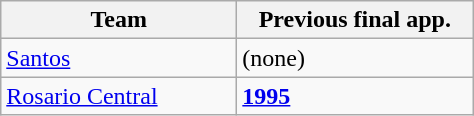<table class="wikitable">
<tr>
<th width=150px>Team</th>
<th width=150px>Previous final app.</th>
</tr>
<tr>
<td> <a href='#'>Santos</a></td>
<td>(none)</td>
</tr>
<tr>
<td> <a href='#'>Rosario Central</a></td>
<td><strong><a href='#'>1995</a></strong></td>
</tr>
</table>
